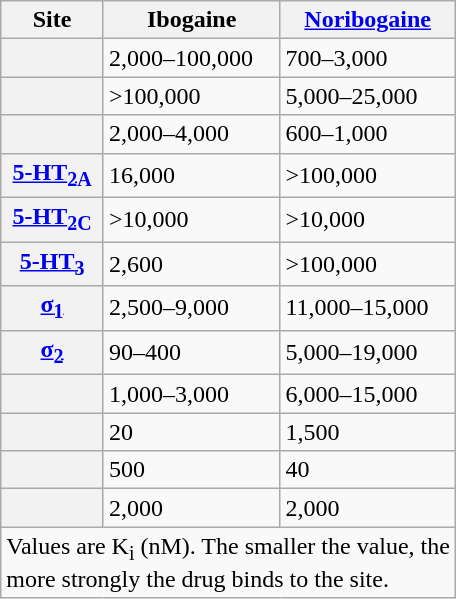<table class="wikitable floatright">
<tr>
<th scope="col">Site</th>
<th>Ibogaine</th>
<th><a href='#'>Noribogaine</a></th>
</tr>
<tr>
<th scope="row"></th>
<td>2,000–100,000</td>
<td>700–3,000</td>
</tr>
<tr>
<th scope="row"></th>
<td>>100,000</td>
<td>5,000–25,000</td>
</tr>
<tr>
<th scope="row"></th>
<td>2,000–4,000</td>
<td>600–1,000</td>
</tr>
<tr>
<th scope="row"><a href='#'>5-HT<sub>2A</sub></a></th>
<td>16,000</td>
<td>>100,000</td>
</tr>
<tr>
<th scope="row"><a href='#'>5-HT<sub>2C</sub></a></th>
<td>>10,000</td>
<td>>10,000</td>
</tr>
<tr>
<th scope="row"><a href='#'>5-HT<sub>3</sub></a></th>
<td>2,600</td>
<td>>100,000</td>
</tr>
<tr>
<th scope="row"><a href='#'>σ<sub>1</sub></a></th>
<td>2,500–9,000</td>
<td>11,000–15,000</td>
</tr>
<tr>
<th scope="row"><a href='#'>σ<sub>2</sub></a></th>
<td>90–400</td>
<td>5,000–19,000</td>
</tr>
<tr>
<th scope="row"></th>
<td>1,000–3,000</td>
<td>6,000–15,000</td>
</tr>
<tr>
<th scope="row"></th>
<td>20</td>
<td>1,500</td>
</tr>
<tr>
<th scope="row"></th>
<td>500</td>
<td>40</td>
</tr>
<tr>
<th scope="row"></th>
<td>2,000</td>
<td>2,000</td>
</tr>
<tr class="sortbottom">
<td colspan="3">Values are K<sub>i</sub> (nM). The smaller the value, the<br>more strongly the drug binds to the site.</td>
</tr>
</table>
